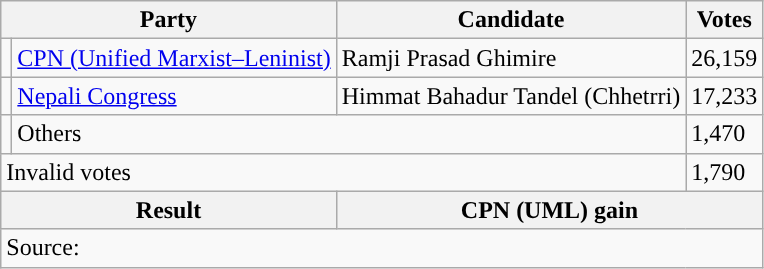<table class="wikitable">
<tr>
<th colspan="2">Party</th>
<th>Candidate</th>
<th>Votes</th>
</tr>
<tr>
<td style="background-color:"></td>
<td><a href='#'>CPN (Unified Marxist–Leninist)</a></td>
<td>Ramji Prasad Ghimire</td>
<td>26,159</td>
</tr>
<tr>
<td style="background-color:"></td>
<td><a href='#'>Nepali Congress</a></td>
<td>Himmat Bahadur Tandel (Chhetrri)</td>
<td>17,233</td>
</tr>
<tr>
<td></td>
<td colspan="2">Others</td>
<td>1,470</td>
</tr>
<tr>
<td colspan="3">Invalid votes</td>
<td>1,790</td>
</tr>
<tr>
<th colspan="2">Result</th>
<th colspan="2">CPN (UML) gain</th>
</tr>
<tr>
<td colspan="4">Source: </td>
</tr>
</table>
